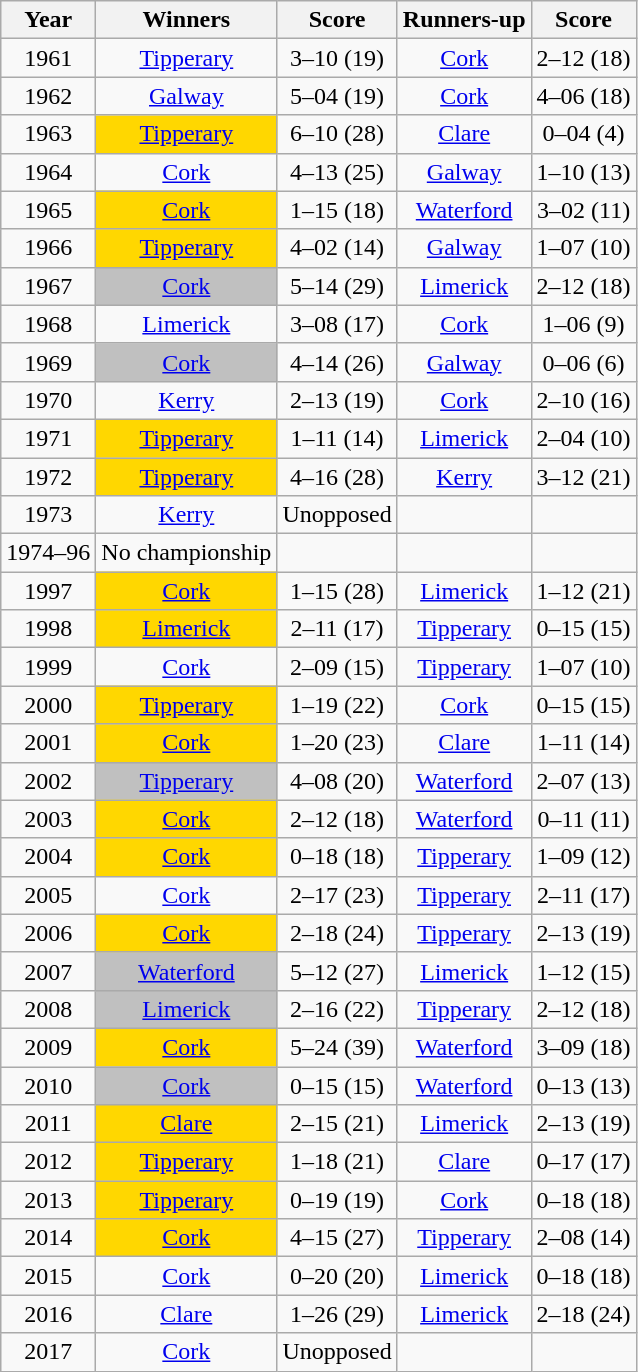<table class="wikitable" style="text-align:center;">
<tr>
<th>Year</th>
<th>Winners</th>
<th>Score</th>
<th>Runners-up</th>
<th>Score</th>
</tr>
<tr>
<td>1961</td>
<td><a href='#'>Tipperary</a></td>
<td>3–10  (19)</td>
<td><a href='#'>Cork</a></td>
<td>2–12  (18)</td>
</tr>
<tr>
<td>1962</td>
<td><a href='#'>Galway</a></td>
<td>5–04  (19)</td>
<td><a href='#'>Cork</a></td>
<td>4–06  (18)</td>
</tr>
<tr>
<td>1963</td>
<td style="background-color:#FFD700"><a href='#'>Tipperary</a></td>
<td>6–10  (28)</td>
<td><a href='#'>Clare</a></td>
<td>0–04  (4)</td>
</tr>
<tr>
<td>1964</td>
<td><a href='#'>Cork</a></td>
<td>4–13  (25)</td>
<td><a href='#'>Galway</a></td>
<td>1–10  (13)</td>
</tr>
<tr>
<td>1965</td>
<td style="background-color:#FFD700"><a href='#'>Cork</a></td>
<td>1–15  (18)</td>
<td><a href='#'>Waterford</a></td>
<td>3–02  (11)</td>
</tr>
<tr>
<td>1966</td>
<td style="background-color:#FFD700"><a href='#'>Tipperary</a></td>
<td>4–02  (14)</td>
<td><a href='#'>Galway</a></td>
<td>1–07  (10)</td>
</tr>
<tr>
<td>1967</td>
<td style="background-color:#C0C0C0"><a href='#'>Cork</a></td>
<td>5–14  (29)</td>
<td><a href='#'>Limerick</a></td>
<td>2–12  (18)</td>
</tr>
<tr>
<td>1968</td>
<td><a href='#'>Limerick</a></td>
<td>3–08  (17)</td>
<td><a href='#'>Cork</a></td>
<td>1–06  (9)</td>
</tr>
<tr>
<td>1969</td>
<td style="background-color:#C0C0C0"><a href='#'>Cork</a></td>
<td>4–14  (26)</td>
<td><a href='#'>Galway</a></td>
<td>0–06  (6)</td>
</tr>
<tr>
<td>1970</td>
<td><a href='#'>Kerry</a></td>
<td>2–13  (19)</td>
<td><a href='#'>Cork</a></td>
<td>2–10  (16)</td>
</tr>
<tr>
<td>1971</td>
<td style="background-color:#FFD700"><a href='#'>Tipperary</a></td>
<td>1–11  (14)</td>
<td><a href='#'>Limerick</a></td>
<td>2–04  (10)</td>
</tr>
<tr>
<td>1972</td>
<td style="background-color:#FFD700"><a href='#'>Tipperary</a></td>
<td>4–16  (28)</td>
<td><a href='#'>Kerry</a></td>
<td>3–12  (21)</td>
</tr>
<tr>
<td>1973</td>
<td><a href='#'>Kerry</a></td>
<td>Unopposed</td>
<td></td>
<td></td>
</tr>
<tr>
<td>1974–96</td>
<td>No championship</td>
<td></td>
<td></td>
<td></td>
</tr>
<tr>
<td>1997</td>
<td style="background-color:#FFD700"><a href='#'>Cork</a></td>
<td>1–15  (28)</td>
<td><a href='#'>Limerick</a></td>
<td>1–12  (21)</td>
</tr>
<tr>
<td>1998</td>
<td style="background-color:#FFD700"><a href='#'>Limerick</a></td>
<td>2–11  (17)</td>
<td><a href='#'>Tipperary</a></td>
<td>0–15  (15)</td>
</tr>
<tr>
<td>1999</td>
<td><a href='#'>Cork</a></td>
<td>2–09  (15)</td>
<td><a href='#'>Tipperary</a></td>
<td>1–07  (10)</td>
</tr>
<tr>
<td>2000</td>
<td style="background-color:#FFD700"><a href='#'>Tipperary</a></td>
<td>1–19  (22)</td>
<td><a href='#'>Cork</a></td>
<td>0–15  (15)</td>
</tr>
<tr>
<td>2001</td>
<td style="background-color:#FFD700"><a href='#'>Cork</a></td>
<td>1–20  (23)</td>
<td><a href='#'>Clare</a></td>
<td>1–11  (14)</td>
</tr>
<tr>
<td>2002</td>
<td style="background-color:#C0C0C0"><a href='#'>Tipperary</a></td>
<td>4–08  (20)</td>
<td><a href='#'>Waterford</a></td>
<td>2–07  (13)</td>
</tr>
<tr>
<td>2003</td>
<td style="background-color:#FFD700"><a href='#'>Cork</a></td>
<td>2–12  (18)</td>
<td><a href='#'>Waterford</a></td>
<td>0–11  (11)</td>
</tr>
<tr>
<td>2004</td>
<td style="background-color:#FFD700"><a href='#'>Cork</a></td>
<td>0–18  (18)</td>
<td><a href='#'>Tipperary</a></td>
<td>1–09  (12)</td>
</tr>
<tr>
<td>2005</td>
<td><a href='#'>Cork</a></td>
<td>2–17  (23)</td>
<td><a href='#'>Tipperary</a></td>
<td>2–11  (17)</td>
</tr>
<tr>
<td>2006</td>
<td style="background-color:#FFD700"><a href='#'>Cork</a></td>
<td>2–18  (24)</td>
<td><a href='#'>Tipperary</a></td>
<td>2–13  (19)</td>
</tr>
<tr>
<td>2007</td>
<td style="background-color:#C0C0C0"><a href='#'>Waterford</a></td>
<td>5–12 (27)</td>
<td><a href='#'>Limerick</a></td>
<td>1–12  (15)</td>
</tr>
<tr>
<td>2008</td>
<td style="background-color:#C0C0C0"><a href='#'>Limerick</a></td>
<td>2–16 (22)</td>
<td><a href='#'>Tipperary</a></td>
<td>2–12  (18)</td>
</tr>
<tr>
<td>2009</td>
<td style="background-color:#FFD700"><a href='#'>Cork</a></td>
<td>5–24  (39)</td>
<td><a href='#'>Waterford</a></td>
<td>3–09  (18)</td>
</tr>
<tr>
<td>2010</td>
<td style="background-color:#C0C0C0"><a href='#'>Cork</a></td>
<td>0–15  (15)</td>
<td><a href='#'>Waterford</a></td>
<td>0–13  (13)</td>
</tr>
<tr>
<td>2011</td>
<td style="background-color:#FFD700"><a href='#'>Clare</a></td>
<td>2–15  (21)</td>
<td><a href='#'>Limerick</a></td>
<td>2–13  (19)</td>
</tr>
<tr>
<td>2012</td>
<td style="background-color:#FFD700"><a href='#'>Tipperary</a></td>
<td>1–18  (21)</td>
<td><a href='#'>Clare</a></td>
<td>0–17  (17)</td>
</tr>
<tr>
<td>2013</td>
<td style="background-color:#FFD700"><a href='#'>Tipperary</a></td>
<td>0–19 (19)</td>
<td><a href='#'>Cork</a></td>
<td>0–18 (18)</td>
</tr>
<tr>
<td>2014</td>
<td style="background-color:#FFD700"><a href='#'>Cork</a></td>
<td>4–15 (27)</td>
<td><a href='#'>Tipperary</a></td>
<td>2–08 (14)</td>
</tr>
<tr>
<td>2015</td>
<td><a href='#'>Cork</a></td>
<td>0–20 (20)</td>
<td><a href='#'>Limerick</a></td>
<td>0–18 (18)</td>
</tr>
<tr>
<td>2016</td>
<td><a href='#'>Clare</a></td>
<td>1–26 (29)</td>
<td><a href='#'>Limerick</a></td>
<td>2–18 (24)</td>
</tr>
<tr>
<td>2017</td>
<td><a href='#'>Cork</a></td>
<td>Unopposed</td>
<td></td>
<td></td>
</tr>
</table>
